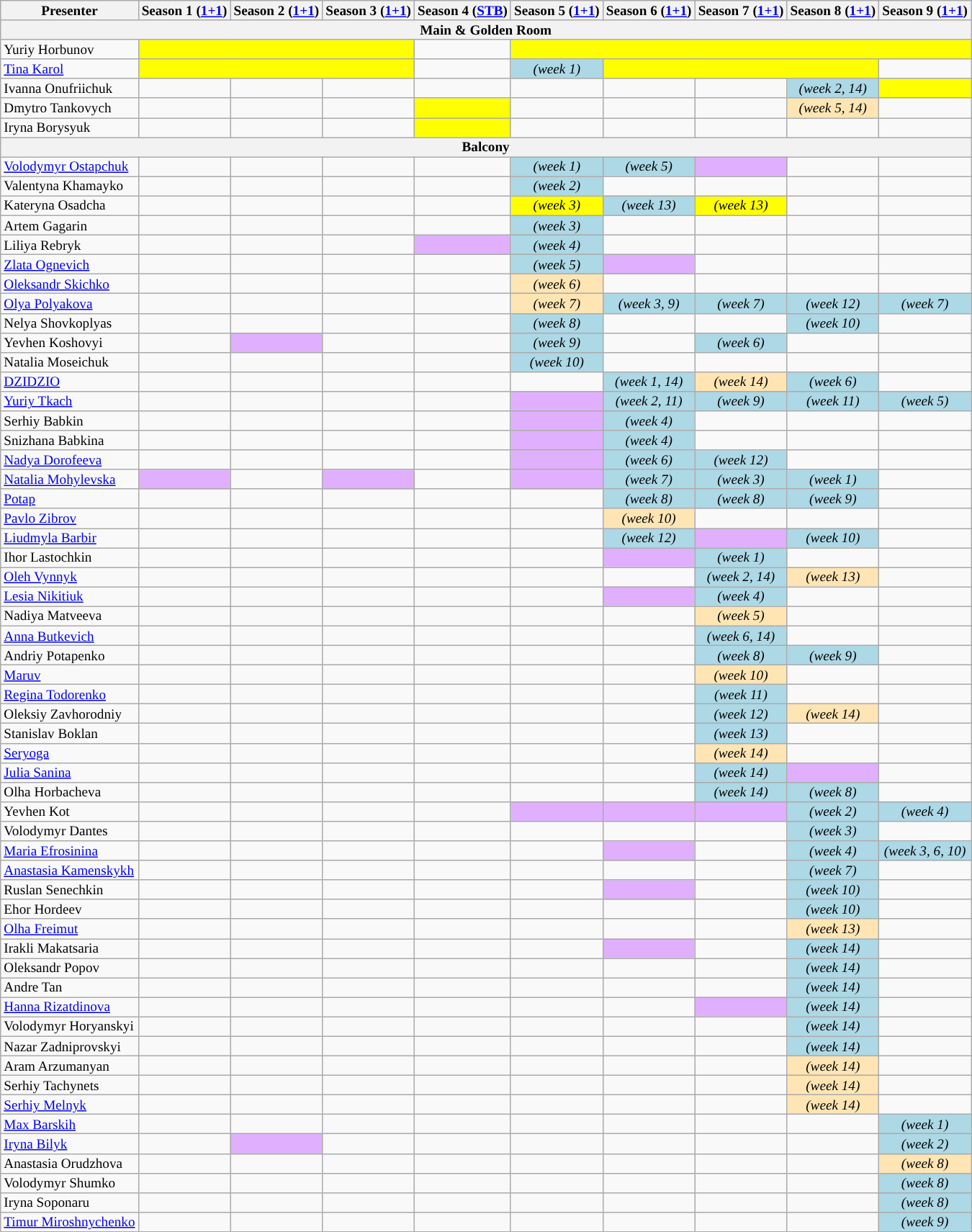<table class="wikitable collapsible collapsed" style="margin:left; font-size:80%; line-height:12px;">
<tr>
<th>Presenter</th>
<th>Season 1 (<a href='#'>1+1</a>)</th>
<th>Season 2 (<a href='#'>1+1</a>)</th>
<th>Season 3 (<a href='#'>1+1</a>)</th>
<th>Season 4 (<a href='#'>STB</a>)</th>
<th>Season 5 (<a href='#'>1+1</a>)</th>
<th>Season 6 (<a href='#'>1+1</a>)</th>
<th>Season 7 (<a href='#'>1+1</a>)</th>
<th>Season 8 (<a href='#'>1+1</a>)</th>
<th>Season 9 (<a href='#'>1+1</a>)</th>
</tr>
<tr>
<th colspan="10" style="text-align:center;"><strong>Main & Golden Room</strong></th>
</tr>
<tr>
<td>Yuriy Horbunov</td>
<td colspan="3" style="text-align:center; background:yellow;"></td>
<td></td>
<td colspan="5" style="text-align:center; background:yellow;"></td>
</tr>
<tr>
<td><a href='#'>Tina Karol</a></td>
<td colspan="3" style="text-align:center; background:yellow;"></td>
<td></td>
<td colspan="1" style="text-align:center; background:lightblue;"><em>(week 1)</em></td>
<td colspan="3" style="text-align:center; background:yellow;"></td>
<td></td>
</tr>
<tr>
<td>Ivanna Onufriichuk</td>
<td></td>
<td></td>
<td></td>
<td></td>
<td></td>
<td></td>
<td></td>
<td colspan="1" style="text-align:center; background:lightblue;"><em>(week 2, 14)</em></td>
<td colspan="1" style="text-align:center; background:yellow;"></td>
</tr>
<tr>
<td>Dmytro Tankovych</td>
<td></td>
<td></td>
<td></td>
<td colspan="1" style="text-align:center; background:yellow;"></td>
<td></td>
<td></td>
<td></td>
<td colspan="1" style="text-align:center; background:#ffe5b4;"><em>(week 5, 14)</em></td>
<td></td>
</tr>
<tr>
<td>Iryna Borysyuk</td>
<td></td>
<td></td>
<td></td>
<td colspan="1" style="text-align:center; background:yellow;"></td>
<td></td>
<td></td>
<td></td>
<td></td>
<td></td>
</tr>
<tr>
<th colspan="10" style="text-align:center;"><strong>Balcony</strong></th>
</tr>
<tr>
<td><a href='#'>Volodymyr Ostapchuk</a></td>
<td></td>
<td></td>
<td></td>
<td></td>
<td colspan="1" style="text-align:center; background:lightblue;"><em>(week 1)</em></td>
<td colspan="1" style="text-align:center; background:lightblue;"><em>(week 5)</em></td>
<td colspan="1" style="text-align:center; background:#E0B0FF;"></td>
<td></td>
<td></td>
</tr>
<tr>
<td>Valentyna Khamayko</td>
<td></td>
<td></td>
<td></td>
<td></td>
<td colspan="1" style="text-align:center; background:lightblue;"><em>(week 2)</em></td>
<td></td>
<td></td>
<td></td>
<td></td>
</tr>
<tr>
<td>Kateryna Osadcha</td>
<td></td>
<td></td>
<td></td>
<td></td>
<td colspan="1" style="text-align:center; background:yellow;"><em>(week 3)</em></td>
<td colspan="1" style="text-align:center; background:lightblue;"><em>(week 13)</em></td>
<td colspan="1" style="text-align:center; background:yellow;"><em>(week 13)</em></td>
<td></td>
<td></td>
</tr>
<tr>
<td>Artem Gagarin</td>
<td></td>
<td></td>
<td></td>
<td></td>
<td colspan="1" style="text-align:center; background:lightblue;"><em>(week 3)</em></td>
<td></td>
<td></td>
<td></td>
<td></td>
</tr>
<tr>
<td>Liliya Rebryk</td>
<td></td>
<td></td>
<td></td>
<td colspan="1" style="text-align:center; background:#E0B0FF;"></td>
<td colspan="1" style="text-align:center; background:lightblue;"><em>(week 4)</em></td>
<td></td>
<td></td>
<td></td>
<td></td>
</tr>
<tr>
<td><a href='#'>Zlata Ognevich</a></td>
<td></td>
<td></td>
<td></td>
<td></td>
<td colspan="1" style="text-align:center; background:lightblue;"><em>(week 5)</em></td>
<td colspan="1" style="text-align:center; background:#E0B0FF;"></td>
<td></td>
<td></td>
<td></td>
</tr>
<tr>
<td><a href='#'>Oleksandr Skichko</a></td>
<td></td>
<td></td>
<td></td>
<td></td>
<td colspan="1" style="text-align:center; background:#ffe5b4;"><em>(week 6)</em></td>
<td></td>
<td></td>
<td></td>
<td></td>
</tr>
<tr>
<td><a href='#'>Olya Polyakova</a></td>
<td></td>
<td></td>
<td></td>
<td></td>
<td colspan="1" style="text-align:center; background:#ffe5b4;"><em>(week 7)</em></td>
<td colspan="1" style="text-align:center; background:lightblue;"><em>(week 3, 9)</em></td>
<td colspan="1" style="text-align:center; background:lightblue;"><em>(week 7)</em></td>
<td colspan="1" style="text-align:center; background:lightblue;"><em>(week 12)</em></td>
<td colspan="1" style="text-align:center; background:lightblue;"><em>(week 7)</em></td>
</tr>
<tr>
<td>Nelya Shovkoplyas</td>
<td></td>
<td></td>
<td></td>
<td></td>
<td colspan="1" style="text-align:center; background:lightblue;"><em>(week 8)</em></td>
<td></td>
<td></td>
<td colspan="1" style="text-align:center; background:lightblue;"><em>(week 10)</em></td>
<td></td>
</tr>
<tr>
<td>Yevhen Koshovyi</td>
<td></td>
<td colspan="1" style="text-align:center; background:#E0B0FF;"></td>
<td></td>
<td></td>
<td colspan="1" style="text-align:center; background:lightblue;"><em>(week 9)</em></td>
<td></td>
<td colspan="1" style="text-align:center; background:lightblue;"><em>(week 6)</em></td>
<td></td>
<td></td>
</tr>
<tr>
<td>Natalia Moseichuk</td>
<td></td>
<td></td>
<td></td>
<td></td>
<td colspan="1" style="text-align:center; background:lightblue;"><em>(week 10)</em></td>
<td></td>
<td></td>
<td></td>
<td></td>
</tr>
<tr>
<td><a href='#'>DZIDZIO</a></td>
<td></td>
<td></td>
<td></td>
<td></td>
<td></td>
<td colspan="1" style="text-align:center; background:lightblue;"><em>(week 1, 14)</em></td>
<td colspan="1" style="text-align:center; background:#ffe5b4;"><em>(week 14)</em></td>
<td colspan="1" style="text-align:center; background:lightblue;"><em>(week 6)</em></td>
<td></td>
</tr>
<tr>
<td><a href='#'>Yuriy Tkach</a></td>
<td></td>
<td></td>
<td></td>
<td></td>
<td colspan="1" style="text-align:center; background:#E0B0FF;"></td>
<td colspan="1" style="text-align:center; background:lightblue;"><em>(week 2, 11)</em></td>
<td colspan="1" style="text-align:center; background:lightblue;"><em>(week 9)</em></td>
<td colspan="1" style="text-align:center; background:lightblue;"><em>(week 11)</em></td>
<td colspan="1" style="text-align:center; background:lightblue;"><em>(week 5)</em></td>
</tr>
<tr>
<td>Serhiy Babkin</td>
<td></td>
<td></td>
<td></td>
<td></td>
<td colspan="1" style="text-align:center; background:#E0B0FF;"></td>
<td colspan="1" style="text-align:center; background:lightblue;"><em>(week 4)</em></td>
<td></td>
<td></td>
<td></td>
</tr>
<tr>
<td>Snizhana Babkina</td>
<td></td>
<td></td>
<td></td>
<td></td>
<td colspan="1" style="text-align:center; background:#E0B0FF;"></td>
<td colspan="1" style="text-align:center; background:lightblue;"><em>(week 4)</em></td>
<td></td>
<td></td>
<td></td>
</tr>
<tr>
<td><a href='#'>Nadya Dorofeeva</a></td>
<td></td>
<td></td>
<td></td>
<td></td>
<td colspan="1" style="text-align:center; background:#E0B0FF;"></td>
<td colspan="1" style="text-align:center; background:lightblue;"><em>(week 6)</em></td>
<td colspan="1" style="text-align:center; background:lightblue;"><em>(week 12)</em></td>
<td></td>
<td></td>
</tr>
<tr>
<td><a href='#'>Natalia Mohylevska</a></td>
<td colspan="1" style="text-align:center; background:#E0B0FF;"></td>
<td></td>
<td colspan="1" style="text-align:center; background:#E0B0FF;"></td>
<td></td>
<td colspan="1" style="text-align:center; background:#E0B0FF;"></td>
<td colspan="1" style="text-align:center; background:lightblue;"><em>(week 7)</em></td>
<td colspan="1" style="text-align:center; background:lightblue;"><em>(week 3)</em></td>
<td colspan="1" style="text-align:center; background:lightblue;"><em>(week 1)</em></td>
<td></td>
</tr>
<tr>
<td><a href='#'>Potap</a></td>
<td></td>
<td></td>
<td></td>
<td></td>
<td></td>
<td colspan="1" style="text-align:center; background:lightblue;"><em>(week 8)</em></td>
<td colspan="1" style="text-align:center; background:lightblue;"><em>(week 8)</em></td>
<td colspan="1" style="text-align:center; background:lightblue;"><em>(week 9)</em></td>
<td></td>
</tr>
<tr>
<td><a href='#'>Pavlo Zibrov</a></td>
<td></td>
<td></td>
<td></td>
<td></td>
<td></td>
<td colspan="1" style="text-align:center; background:#ffe5b4;"><em>(week 10)</em></td>
<td></td>
<td></td>
<td></td>
</tr>
<tr>
<td><a href='#'>Liudmyla Barbir</a></td>
<td></td>
<td></td>
<td></td>
<td></td>
<td></td>
<td colspan="1" style="text-align:center; background:lightblue;"><em>(week 12)</em></td>
<td colspan="1" style="text-align:center; background:#E0B0FF;"></td>
<td colspan="1" style="text-align:center; background:lightblue;"><em>(week 10)</em></td>
<td></td>
</tr>
<tr>
<td>Ihor Lastochkin</td>
<td></td>
<td></td>
<td></td>
<td></td>
<td></td>
<td colspan="1" style="text-align:center; background:#E0B0FF;"></td>
<td colspan="1" style="text-align:center; background:lightblue;"><em>(week 1)</em></td>
<td></td>
<td></td>
</tr>
<tr>
<td><a href='#'>Oleh Vynnyk</a></td>
<td></td>
<td></td>
<td></td>
<td></td>
<td></td>
<td></td>
<td colspan="1" style="text-align:center; background:lightblue;"><em>(week 2, 14)</em></td>
<td colspan="1" style="text-align:center; background:#ffe5b4;"><em>(week 13)</em></td>
<td></td>
</tr>
<tr>
<td><a href='#'>Lesia Nikitiuk</a></td>
<td></td>
<td></td>
<td></td>
<td></td>
<td></td>
<td colspan="1" style="text-align:center; background:#E0B0FF;"></td>
<td colspan="1" style="text-align:center; background:lightblue;"><em>(week 4)</em></td>
<td></td>
<td></td>
</tr>
<tr>
<td>Nadiya Matveeva</td>
<td></td>
<td></td>
<td></td>
<td></td>
<td></td>
<td></td>
<td colspan="1" style="text-align:center; background:#ffe5b4;"><em>(week 5)</em></td>
<td></td>
<td></td>
</tr>
<tr>
<td><a href='#'>Anna Butkevich</a></td>
<td></td>
<td></td>
<td></td>
<td></td>
<td></td>
<td></td>
<td colspan="1" style="text-align:center; background:lightblue;"><em>(week 6, 14)</em></td>
<td></td>
<td></td>
</tr>
<tr>
<td>Andriy Potapenko</td>
<td></td>
<td></td>
<td></td>
<td></td>
<td></td>
<td></td>
<td colspan="1" style="text-align:center; background:lightblue;"><em>(week 8)</em></td>
<td colspan="1" style="text-align:center; background:lightblue;"><em>(week 9)</em></td>
<td></td>
</tr>
<tr>
<td><a href='#'>Maruv</a></td>
<td></td>
<td></td>
<td></td>
<td></td>
<td></td>
<td></td>
<td colspan="1" style="text-align:center; background:#ffe5b4;"><em>(week 10)</em></td>
<td></td>
<td></td>
</tr>
<tr>
<td><a href='#'>Regina Todorenko</a></td>
<td></td>
<td></td>
<td></td>
<td></td>
<td></td>
<td></td>
<td colspan="1" style="text-align:center; background:lightblue;"><em>(week 11)</em></td>
<td></td>
<td></td>
</tr>
<tr>
<td>Oleksiy Zavhorodniy</td>
<td></td>
<td></td>
<td></td>
<td></td>
<td></td>
<td></td>
<td colspan="1" style="text-align:center; background:lightblue;"><em>(week 12)</em></td>
<td colspan="1" style="text-align:center; background:#ffe5b4;"><em>(week 14)</em></td>
<td></td>
</tr>
<tr>
<td>Stanislav Boklan</td>
<td></td>
<td></td>
<td></td>
<td></td>
<td></td>
<td></td>
<td colspan="1" style="text-align:center; background:lightblue;"><em>(week 13)</em></td>
<td></td>
<td></td>
</tr>
<tr>
<td><a href='#'>Seryoga</a></td>
<td></td>
<td></td>
<td></td>
<td></td>
<td></td>
<td></td>
<td colspan="1" style="text-align:center; background:#ffe5b4;"><em>(week 14)</em></td>
<td></td>
<td></td>
</tr>
<tr>
<td><a href='#'>Julia Sanina</a></td>
<td></td>
<td></td>
<td></td>
<td></td>
<td></td>
<td></td>
<td colspan="1" style="text-align:center; background:lightblue;"><em>(week 14)</em></td>
<td colspan="1" style="text-align:center; background:#E0B0FF;"></td>
<td></td>
</tr>
<tr>
<td>Olha Horbacheva</td>
<td></td>
<td></td>
<td></td>
<td></td>
<td></td>
<td></td>
<td colspan="1" style="text-align:center; background:lightblue;"><em>(week 14)</em></td>
<td colspan="1" style="text-align:center; background:lightblue;"><em>(week 8)</em></td>
<td></td>
</tr>
<tr>
<td>Yevhen Kot</td>
<td></td>
<td></td>
<td></td>
<td></td>
<td colspan="1" style="text-align:center; background:#E0B0FF;"></td>
<td colspan="1" style="text-align:center; background:#E0B0FF;"></td>
<td colspan="1" style="text-align:center; background:#E0B0FF;"></td>
<td colspan="1" style="text-align:center; background:lightblue;"><em>(week 2)</em></td>
<td colspan="1" style="text-align:center; background:lightblue;"><em>(week 4)</em></td>
</tr>
<tr>
<td>Volodymyr Dantes</td>
<td></td>
<td></td>
<td></td>
<td></td>
<td></td>
<td></td>
<td></td>
<td colspan="1" style="text-align:center; background:lightblue;"><em>(week 3)</em></td>
<td></td>
</tr>
<tr>
<td><a href='#'>Maria Efrosinina</a></td>
<td></td>
<td></td>
<td></td>
<td></td>
<td></td>
<td colspan="1" style="text-align:center; background:#E0B0FF;"></td>
<td></td>
<td colspan="1" style="text-align:center; background:lightblue;"><em>(week 4)</em></td>
<td colspan="1" style="text-align:center; background:lightblue;"><em>(week 3, 6, 10)</em></td>
</tr>
<tr>
<td><a href='#'>Anastasia Kamenskykh</a></td>
<td></td>
<td></td>
<td></td>
<td></td>
<td></td>
<td></td>
<td></td>
<td colspan="1" style="text-align:center; background:lightblue;"><em>(week 7)</em></td>
<td></td>
</tr>
<tr>
<td>Ruslan Senechkin</td>
<td></td>
<td></td>
<td></td>
<td></td>
<td></td>
<td colspan="1" style="text-align:center; background:#E0B0FF;"></td>
<td></td>
<td colspan="1" style="text-align:center; background:lightblue;"><em>(week 10)</em></td>
<td></td>
</tr>
<tr>
<td>Ehor Hordeev</td>
<td></td>
<td></td>
<td></td>
<td></td>
<td></td>
<td></td>
<td></td>
<td colspan="1" style="text-align:center; background:lightblue;"><em>(week 10)</em></td>
<td></td>
</tr>
<tr>
<td><a href='#'>Olha Freimut</a></td>
<td></td>
<td></td>
<td></td>
<td></td>
<td></td>
<td></td>
<td></td>
<td colspan="1" style="text-align:center; background:#ffe5b4;"><em>(week 13)</em></td>
<td></td>
</tr>
<tr>
<td>Irakli Makatsaria</td>
<td></td>
<td></td>
<td></td>
<td></td>
<td></td>
<td colspan="1" style="text-align:center; background:#E0B0FF;"></td>
<td></td>
<td colspan="1" style="text-align:center; background:lightblue;"><em>(week 14)</em></td>
<td></td>
</tr>
<tr>
<td>Oleksandr Popov</td>
<td></td>
<td></td>
<td></td>
<td></td>
<td></td>
<td></td>
<td></td>
<td colspan="1" style="text-align:center; background:lightblue;"><em>(week 14)</em></td>
<td></td>
</tr>
<tr>
<td>Andre Tan</td>
<td></td>
<td></td>
<td></td>
<td></td>
<td></td>
<td></td>
<td></td>
<td colspan="1" style="text-align:center; background:lightblue;"><em>(week 14)</em></td>
<td></td>
</tr>
<tr>
<td><a href='#'>Hanna Rizatdinova</a></td>
<td></td>
<td></td>
<td></td>
<td></td>
<td></td>
<td></td>
<td colspan="1" style="text-align:center; background:#E0B0FF;"></td>
<td colspan="1" style="text-align:center; background:lightblue;"><em>(week 14)</em></td>
<td></td>
</tr>
<tr>
<td>Volodymyr Horyanskyi</td>
<td></td>
<td></td>
<td></td>
<td></td>
<td></td>
<td></td>
<td></td>
<td colspan="1" style="text-align:center; background:lightblue;"><em>(week 14)</em></td>
<td></td>
</tr>
<tr>
<td>Nazar Zadniprovskyi</td>
<td></td>
<td></td>
<td></td>
<td></td>
<td></td>
<td></td>
<td></td>
<td colspan="1" style="text-align:center; background:lightblue;"><em>(week 14)</em></td>
<td></td>
</tr>
<tr>
<td>Aram Arzumanyan</td>
<td></td>
<td></td>
<td></td>
<td></td>
<td></td>
<td></td>
<td></td>
<td colspan="1" style="text-align:center; background:#ffe5b4;"><em>(week 14)</em></td>
<td></td>
</tr>
<tr>
<td>Serhiy Tachynets</td>
<td></td>
<td></td>
<td></td>
<td></td>
<td></td>
<td></td>
<td></td>
<td colspan="1" style="text-align:center; background:#ffe5b4;"><em>(week 14)</em></td>
<td></td>
</tr>
<tr>
<td><a href='#'>Serhiy Melnyk</a></td>
<td></td>
<td></td>
<td></td>
<td></td>
<td></td>
<td></td>
<td></td>
<td colspan="1" style="text-align:center; background:#ffe5b4;"><em>(week 14)</em></td>
<td></td>
</tr>
<tr>
<td><a href='#'>Max Barskih</a></td>
<td></td>
<td></td>
<td></td>
<td></td>
<td></td>
<td></td>
<td></td>
<td></td>
<td colspan="1" style="text-align:center; background:lightblue;"><em>(week 1)</em></td>
</tr>
<tr>
<td><a href='#'>Iryna Bilyk</a></td>
<td></td>
<td colspan="1" style="text-align:center; background:#E0B0FF;"></td>
<td></td>
<td></td>
<td></td>
<td></td>
<td></td>
<td></td>
<td colspan="1" style="text-align:center; background:lightblue;"><em>(week 2)</em></td>
</tr>
<tr>
<td>Anastasia Orudzhova</td>
<td></td>
<td></td>
<td></td>
<td></td>
<td></td>
<td></td>
<td></td>
<td></td>
<td colspan="1" style="text-align:center; background:#ffe5b4;"><em>(week 8)</em></td>
</tr>
<tr>
<td>Volodymyr Shumko</td>
<td></td>
<td></td>
<td></td>
<td></td>
<td></td>
<td></td>
<td></td>
<td></td>
<td colspan="1" style="text-align:center; background:lightblue;"><em>(week 8)</em></td>
</tr>
<tr>
<td>Iryna Soponaru</td>
<td></td>
<td></td>
<td></td>
<td></td>
<td></td>
<td></td>
<td></td>
<td></td>
<td colspan="1" style="text-align:center; background:lightblue;"><em>(week 8)</em></td>
</tr>
<tr>
<td><a href='#'>Timur Miroshnychenko</a></td>
<td></td>
<td></td>
<td></td>
<td></td>
<td></td>
<td></td>
<td></td>
<td></td>
<td colspan="1" style="text-align:center; background:lightblue;"><em>(week 9)</em></td>
</tr>
<tr>
</tr>
</table>
